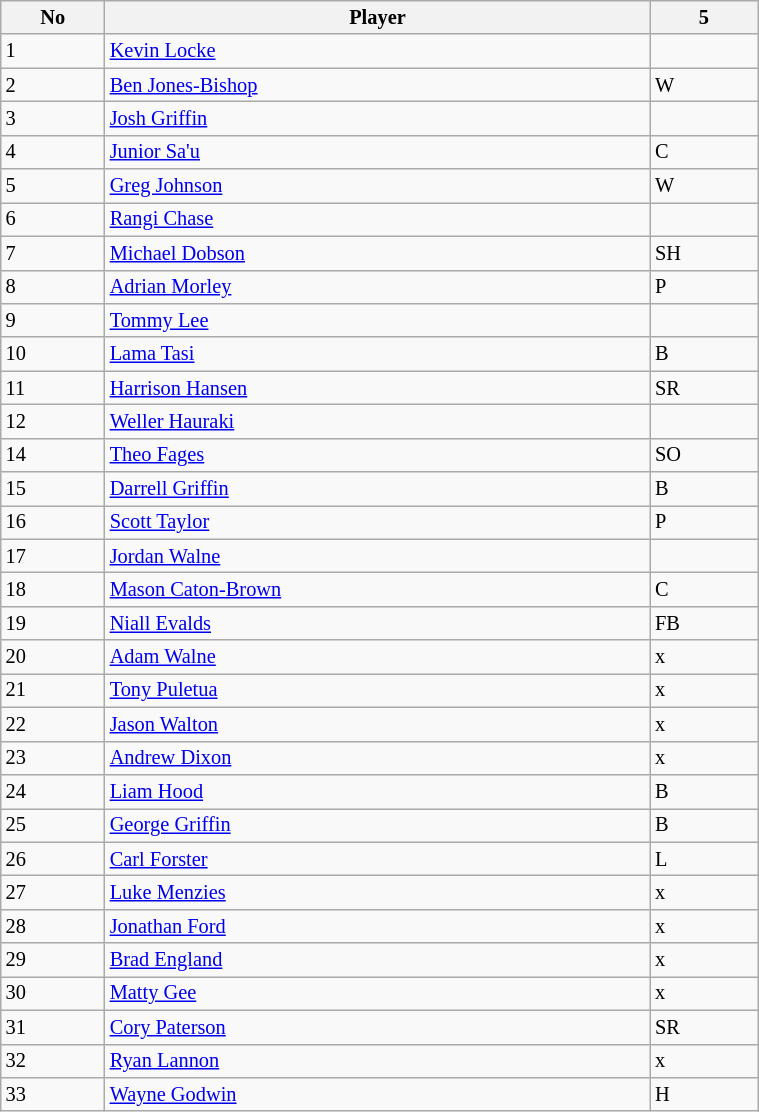<table class="wikitable"  style="font-size:85%; width:40%;">
<tr>
<th>No</th>
<th>Player</th>
<th>5</th>
</tr>
<tr>
<td>1</td>
<td><a href='#'>Kevin Locke</a></td>
<td></td>
</tr>
<tr>
<td>2</td>
<td><a href='#'>Ben Jones-Bishop</a></td>
<td>W</td>
</tr>
<tr>
<td>3</td>
<td><a href='#'>Josh Griffin</a></td>
<td></td>
</tr>
<tr>
<td>4</td>
<td><a href='#'>Junior Sa'u</a></td>
<td>C</td>
</tr>
<tr>
<td>5</td>
<td><a href='#'>Greg Johnson</a></td>
<td>W</td>
</tr>
<tr>
<td>6</td>
<td><a href='#'>Rangi Chase</a></td>
<td></td>
</tr>
<tr>
<td>7</td>
<td><a href='#'>Michael Dobson</a></td>
<td>SH</td>
</tr>
<tr>
<td>8</td>
<td><a href='#'>Adrian Morley</a></td>
<td>P</td>
</tr>
<tr>
<td>9</td>
<td><a href='#'>Tommy Lee</a></td>
<td></td>
</tr>
<tr>
<td>10</td>
<td><a href='#'>Lama Tasi</a></td>
<td>B</td>
</tr>
<tr>
<td>11</td>
<td><a href='#'>Harrison Hansen</a></td>
<td>SR</td>
</tr>
<tr>
<td>12</td>
<td><a href='#'>Weller Hauraki</a></td>
<td></td>
</tr>
<tr>
<td>14</td>
<td><a href='#'>Theo Fages</a></td>
<td>SO</td>
</tr>
<tr>
<td>15</td>
<td><a href='#'>Darrell Griffin</a></td>
<td>B</td>
</tr>
<tr>
<td>16</td>
<td><a href='#'>Scott Taylor</a></td>
<td>P</td>
</tr>
<tr>
<td>17</td>
<td><a href='#'>Jordan Walne</a></td>
<td></td>
</tr>
<tr>
<td>18</td>
<td><a href='#'>Mason Caton-Brown</a></td>
<td>C</td>
</tr>
<tr>
<td>19</td>
<td><a href='#'>Niall Evalds</a></td>
<td>FB</td>
</tr>
<tr>
<td>20</td>
<td><a href='#'>Adam Walne</a></td>
<td>x</td>
</tr>
<tr>
<td>21</td>
<td><a href='#'>Tony Puletua</a></td>
<td>x</td>
</tr>
<tr>
<td>22</td>
<td><a href='#'>Jason Walton</a></td>
<td>x</td>
</tr>
<tr>
<td>23</td>
<td><a href='#'>Andrew Dixon</a></td>
<td>x</td>
</tr>
<tr>
<td>24</td>
<td><a href='#'>Liam Hood</a></td>
<td>B</td>
</tr>
<tr>
<td>25</td>
<td><a href='#'>George Griffin</a></td>
<td>B</td>
</tr>
<tr>
<td>26</td>
<td><a href='#'>Carl Forster</a></td>
<td>L</td>
</tr>
<tr>
<td>27</td>
<td><a href='#'>Luke Menzies</a></td>
<td>x</td>
</tr>
<tr>
<td>28</td>
<td><a href='#'>Jonathan Ford</a></td>
<td>x</td>
</tr>
<tr>
<td>29</td>
<td><a href='#'>Brad England</a></td>
<td>x</td>
</tr>
<tr>
<td>30</td>
<td><a href='#'>Matty Gee</a></td>
<td>x</td>
</tr>
<tr>
<td>31</td>
<td><a href='#'>Cory Paterson</a></td>
<td>SR</td>
</tr>
<tr>
<td>32</td>
<td><a href='#'>Ryan Lannon</a></td>
<td>x</td>
</tr>
<tr>
<td>33</td>
<td><a href='#'>Wayne Godwin</a></td>
<td>H</td>
</tr>
</table>
